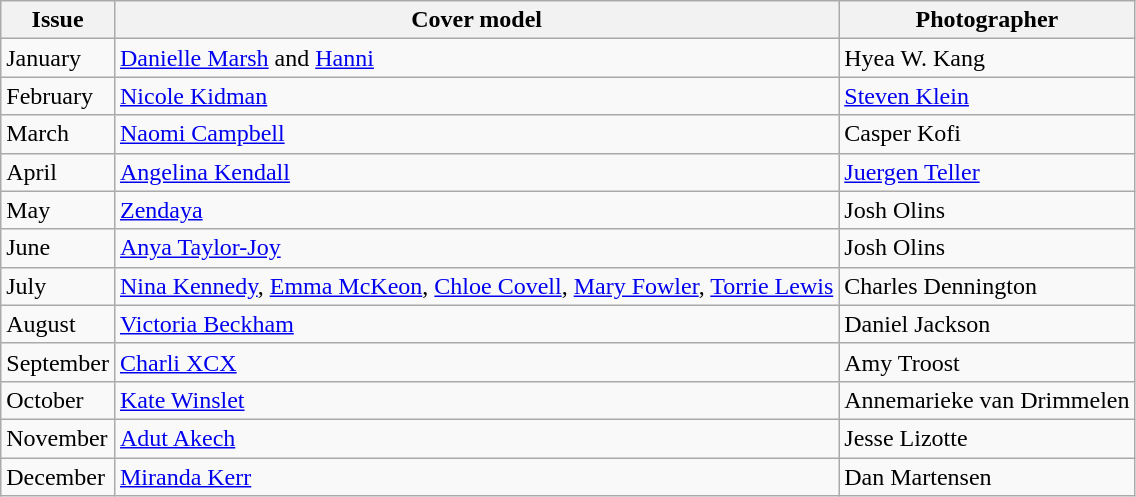<table class="wikitable">
<tr>
<th>Issue</th>
<th>Cover model</th>
<th>Photographer</th>
</tr>
<tr>
<td>January</td>
<td><a href='#'>Danielle Marsh</a> and <a href='#'>Hanni</a></td>
<td>Hyea W. Kang</td>
</tr>
<tr>
<td>February</td>
<td><a href='#'>Nicole Kidman</a></td>
<td><a href='#'>Steven Klein</a></td>
</tr>
<tr>
<td>March</td>
<td><a href='#'>Naomi Campbell</a></td>
<td>Casper Kofi</td>
</tr>
<tr>
<td>April</td>
<td><a href='#'>Angelina Kendall</a></td>
<td><a href='#'>Juergen Teller</a></td>
</tr>
<tr>
<td>May</td>
<td><a href='#'>Zendaya</a></td>
<td>Josh Olins</td>
</tr>
<tr>
<td>June</td>
<td><a href='#'>Anya Taylor-Joy</a></td>
<td>Josh Olins</td>
</tr>
<tr>
<td>July</td>
<td><a href='#'>Nina Kennedy</a>, <a href='#'>Emma McKeon</a>, <a href='#'>Chloe Covell</a>, <a href='#'>Mary Fowler</a>, <a href='#'>Torrie Lewis</a></td>
<td>Charles Dennington</td>
</tr>
<tr>
<td>August</td>
<td><a href='#'>Victoria Beckham</a></td>
<td>Daniel Jackson</td>
</tr>
<tr>
<td>September</td>
<td><a href='#'>Charli XCX</a></td>
<td>Amy Troost</td>
</tr>
<tr>
<td>October</td>
<td><a href='#'>Kate Winslet</a></td>
<td>Annemarieke van Drimmelen</td>
</tr>
<tr>
<td>November</td>
<td><a href='#'>Adut Akech</a></td>
<td>Jesse Lizotte</td>
</tr>
<tr>
<td>December</td>
<td><a href='#'>Miranda Kerr</a></td>
<td>Dan Martensen</td>
</tr>
</table>
